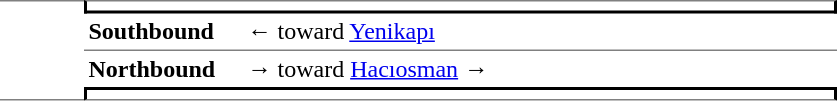<table cellspacing=0 cellpadding=3>
<tr>
<td style="border-top:solid 1px gray;border-bottom:solid 1px gray;vertical-align:top;" width=50 rowspan=4></td>
<td style="border-top:solid 1px gray;border-right:solid 2px black;border-left:solid 2px black;border-bottom:solid 2px black;text-align:center;" colspan=2></td>
</tr>
<tr>
<td style="border-bottom:solid 1px gray;" width=100><strong>Southbound</strong></td>
<td style="border-bottom:solid 1px gray;" width=390>←  toward <a href='#'>Yenikapı</a></td>
</tr>
<tr>
<td><strong>Northbound</strong></td>
<td><span>→</span>  toward <a href='#'>Hacıosman</a>  →</td>
</tr>
<tr>
<td style="border-bottom:solid 1px gray;border-top:solid 2px black;border-right:solid 2px black;border-left:solid 2px black;text-align:center;" colspan=2></td>
</tr>
</table>
